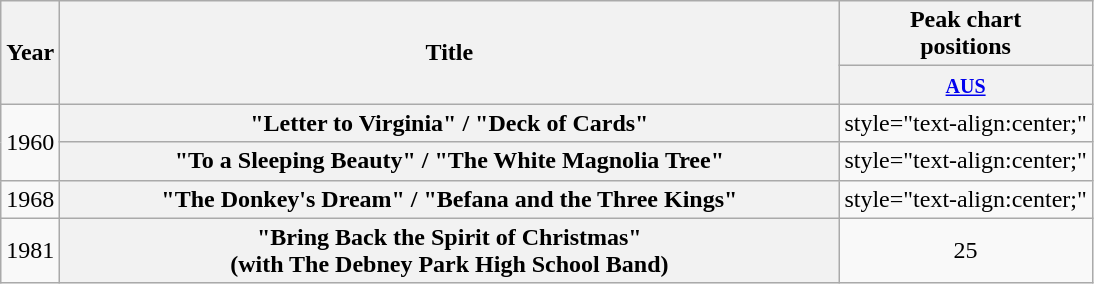<table class="wikitable plainrowheaders" style="text-align:center;" border="1">
<tr>
<th scope="col" rowspan="2">Year</th>
<th scope="col" rowspan="2" style="width:32em;">Title</th>
<th scope="col" colspan="1">Peak chart<br>positions</th>
</tr>
<tr>
<th scope="col" style="text-align:center;"><small><a href='#'>AUS</a></small><br></th>
</tr>
<tr>
<td rowspan="2">1960</td>
<th scope="row">"Letter to Virginia" / "Deck of Cards"</th>
<td>style="text-align:center;" </td>
</tr>
<tr>
<th scope="row">"To a Sleeping Beauty" / "The White Magnolia Tree"</th>
<td>style="text-align:center;" </td>
</tr>
<tr>
<td>1968</td>
<th scope="row">"The Donkey's Dream" / "Befana and the Three Kings"</th>
<td>style="text-align:center;" </td>
</tr>
<tr>
<td>1981</td>
<th scope="row">"Bring Back the Spirit of Christmas" <br> (with The Debney Park High School Band)</th>
<td style="text-align:center;">25</td>
</tr>
</table>
